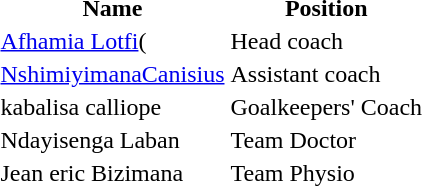<table>
<tr>
<th>Name</th>
<th>Position</th>
</tr>
<tr>
<td> <a href='#'>Afhamia Lotfi</a>(</td>
<td>Head coach</td>
</tr>
<tr>
<td><a href='#'>NshimiyimanaCanisius</a></td>
<td>Assistant coach</td>
</tr>
<tr>
<td> kabalisa calliope</td>
<td>Goalkeepers' Coach</td>
</tr>
<tr>
<td> Ndayisenga Laban</td>
<td>Team Doctor</td>
</tr>
<tr>
<td> Jean eric Bizimana</td>
<td>Team Physio</td>
</tr>
</table>
